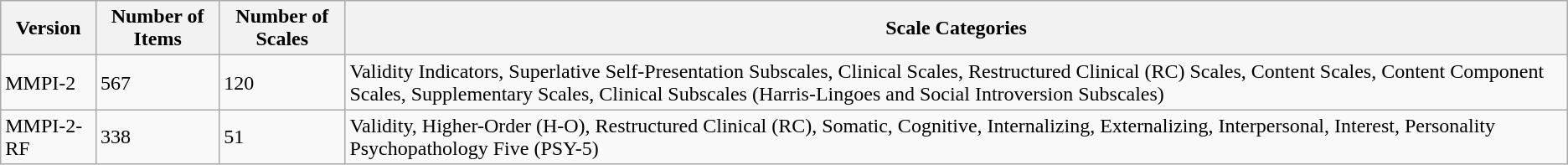<table class="wikitable sortable">
<tr>
<th>Version</th>
<th>Number of Items</th>
<th>Number of Scales</th>
<th>Scale Categories</th>
</tr>
<tr>
<td>MMPI-2</td>
<td>567</td>
<td>120</td>
<td>Validity Indicators, Superlative Self-Presentation Subscales, Clinical Scales, Restructured Clinical (RC) Scales, Content Scales, Content Component Scales, Supplementary Scales, Clinical Subscales (Harris-Lingoes and Social Introversion Subscales)</td>
</tr>
<tr>
<td>MMPI-2-RF</td>
<td>338</td>
<td>51</td>
<td>Validity, Higher-Order (H-O), Restructured Clinical (RC), Somatic, Cognitive, Internalizing, Externalizing, Interpersonal, Interest, Personality Psychopathology Five (PSY-5)</td>
</tr>
</table>
